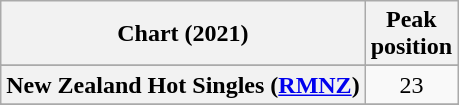<table class="wikitable sortable plainrowheaders" style="text-align:center">
<tr>
<th scope="col">Chart (2021)</th>
<th scope="col">Peak<br>position</th>
</tr>
<tr>
</tr>
<tr>
<th scope="row">New Zealand Hot Singles (<a href='#'>RMNZ</a>)</th>
<td>23</td>
</tr>
<tr>
</tr>
<tr>
</tr>
</table>
